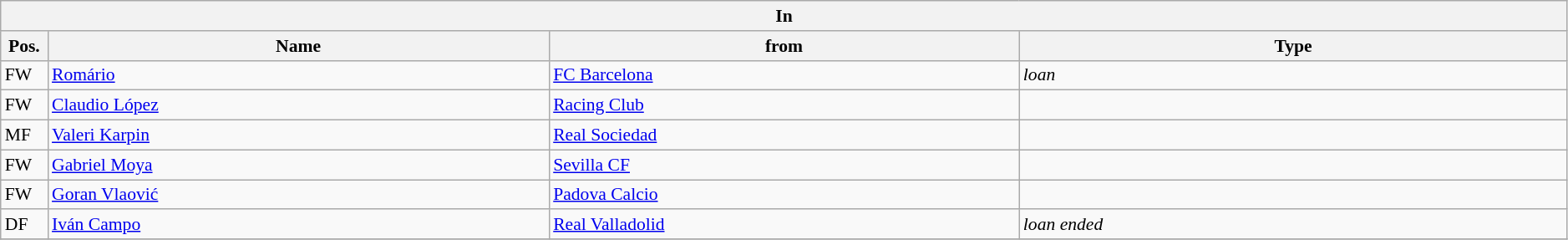<table class="wikitable" style="font-size:90%;width:99%;">
<tr>
<th colspan="4">In</th>
</tr>
<tr>
<th width=3%>Pos.</th>
<th width=32%>Name</th>
<th width=30%>from</th>
<th width=35%>Type</th>
</tr>
<tr>
<td>FW</td>
<td><a href='#'>Romário</a></td>
<td><a href='#'>FC Barcelona</a></td>
<td><em>loan</em></td>
</tr>
<tr>
<td>FW</td>
<td><a href='#'>Claudio López</a></td>
<td><a href='#'>Racing Club</a></td>
<td></td>
</tr>
<tr>
<td>MF</td>
<td><a href='#'>Valeri Karpin</a></td>
<td><a href='#'>Real Sociedad</a></td>
<td></td>
</tr>
<tr>
<td>FW</td>
<td><a href='#'>Gabriel Moya</a></td>
<td><a href='#'>Sevilla CF</a></td>
<td></td>
</tr>
<tr>
<td>FW</td>
<td><a href='#'>Goran Vlaović</a></td>
<td><a href='#'>Padova Calcio</a></td>
<td></td>
</tr>
<tr>
<td>DF</td>
<td><a href='#'>Iván Campo</a></td>
<td><a href='#'>Real Valladolid</a></td>
<td><em>loan ended</em></td>
</tr>
<tr>
</tr>
</table>
